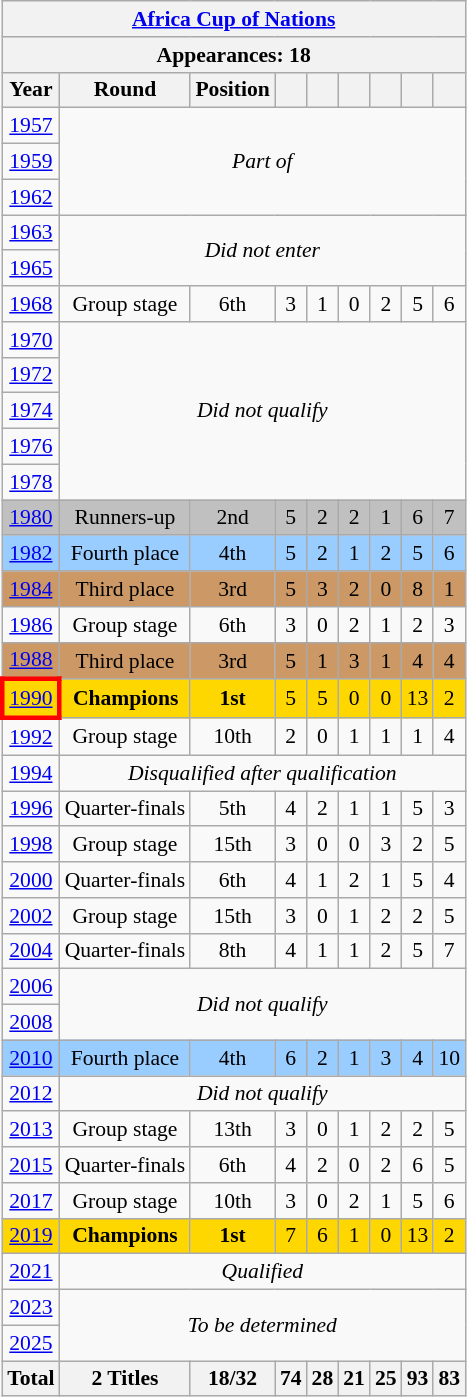<table class="wikitable" style="text-align: center;font-size:90%;">
<tr>
<th colspan=9><a href='#'>Africa Cup of Nations</a></th>
</tr>
<tr>
<th colspan=9>Appearances: 18</th>
</tr>
<tr>
<th>Year</th>
<th>Round</th>
<th>Position</th>
<th></th>
<th></th>
<th></th>
<th></th>
<th></th>
<th></th>
</tr>
<tr>
<td> <a href='#'>1957</a></td>
<td colspan=8 rowspan=3><em>Part of </em></td>
</tr>
<tr>
<td> <a href='#'>1959</a></td>
</tr>
<tr>
<td> <a href='#'>1962</a></td>
</tr>
<tr>
<td> <a href='#'>1963</a></td>
<td colspan=8 rowspan=2><em>Did not enter</em></td>
</tr>
<tr>
<td> <a href='#'>1965</a></td>
</tr>
<tr>
<td> <a href='#'>1968</a></td>
<td>Group stage</td>
<td>6th</td>
<td>3</td>
<td>1</td>
<td>0</td>
<td>2</td>
<td>5</td>
<td>6</td>
</tr>
<tr>
<td> <a href='#'>1970</a></td>
<td colspan=8 rowspan=5><em>Did not qualify</em></td>
</tr>
<tr>
<td> <a href='#'>1972</a></td>
</tr>
<tr>
<td> <a href='#'>1974</a></td>
</tr>
<tr>
<td> <a href='#'>1976</a></td>
</tr>
<tr>
<td> <a href='#'>1978</a></td>
</tr>
<tr bgcolor=silver>
<td> <a href='#'>1980</a></td>
<td>Runners-up</td>
<td>2nd</td>
<td>5</td>
<td>2</td>
<td>2</td>
<td>1</td>
<td>6</td>
<td>7</td>
</tr>
<tr bgcolor=#9acdff>
<td> <a href='#'>1982</a></td>
<td>Fourth place</td>
<td>4th</td>
<td>5</td>
<td>2</td>
<td>1</td>
<td>2</td>
<td>5</td>
<td>6</td>
</tr>
<tr style="background:#c96;">
<td> <a href='#'>1984</a></td>
<td>Third place</td>
<td>3rd</td>
<td>5</td>
<td>3</td>
<td>2</td>
<td>0</td>
<td>8</td>
<td>1</td>
</tr>
<tr>
<td> <a href='#'>1986</a></td>
<td>Group stage</td>
<td>6th</td>
<td>3</td>
<td>0</td>
<td>2</td>
<td>1</td>
<td>2</td>
<td>3</td>
</tr>
<tr style="background:#c96;">
<td> <a href='#'>1988</a></td>
<td>Third place</td>
<td>3rd</td>
<td>5</td>
<td>1</td>
<td>3</td>
<td>1</td>
<td>4</td>
<td>4</td>
</tr>
<tr bgcolor=gold>
<td style="border: 3px solid red"> <a href='#'>1990</a></td>
<td><strong>Champions</strong></td>
<td><strong>1st</strong></td>
<td>5</td>
<td>5</td>
<td>0</td>
<td>0</td>
<td>13</td>
<td>2</td>
</tr>
<tr>
<td> <a href='#'>1992</a></td>
<td>Group stage</td>
<td>10th</td>
<td>2</td>
<td>0</td>
<td>1</td>
<td>1</td>
<td>1</td>
<td>4</td>
</tr>
<tr>
<td> <a href='#'>1994</a></td>
<td colspan=8><em>Disqualified after qualification</em></td>
</tr>
<tr>
<td> <a href='#'>1996</a></td>
<td>Quarter-finals</td>
<td>5th</td>
<td>4</td>
<td>2</td>
<td>1</td>
<td>1</td>
<td>5</td>
<td>3</td>
</tr>
<tr>
<td> <a href='#'>1998</a></td>
<td>Group stage</td>
<td>15th</td>
<td>3</td>
<td>0</td>
<td>0</td>
<td>3</td>
<td>2</td>
<td>5</td>
</tr>
<tr>
<td> <a href='#'>2000</a></td>
<td>Quarter-finals</td>
<td>6th</td>
<td>4</td>
<td>1</td>
<td>2</td>
<td>1</td>
<td>5</td>
<td>4</td>
</tr>
<tr>
<td> <a href='#'>2002</a></td>
<td>Group stage</td>
<td>15th</td>
<td>3</td>
<td>0</td>
<td>1</td>
<td>2</td>
<td>2</td>
<td>5</td>
</tr>
<tr>
<td> <a href='#'>2004</a></td>
<td>Quarter-finals</td>
<td>8th</td>
<td>4</td>
<td>1</td>
<td>1</td>
<td>2</td>
<td>5</td>
<td>7</td>
</tr>
<tr>
<td> <a href='#'>2006</a></td>
<td colspan=8 rowspan=2><em>Did not qualify</em></td>
</tr>
<tr>
<td> <a href='#'>2008</a></td>
</tr>
<tr bgcolor=#9acdff>
<td> <a href='#'>2010</a></td>
<td>Fourth place</td>
<td>4th</td>
<td>6</td>
<td>2</td>
<td>1</td>
<td>3</td>
<td>4</td>
<td>10</td>
</tr>
<tr>
<td> <a href='#'>2012</a></td>
<td colspan=8><em>Did not qualify</em></td>
</tr>
<tr>
<td> <a href='#'>2013</a></td>
<td>Group stage</td>
<td>13th</td>
<td>3</td>
<td>0</td>
<td>1</td>
<td>2</td>
<td>2</td>
<td>5</td>
</tr>
<tr>
<td> <a href='#'>2015</a></td>
<td>Quarter-finals</td>
<td>6th</td>
<td>4</td>
<td>2</td>
<td>0</td>
<td>2</td>
<td>6</td>
<td>5</td>
</tr>
<tr>
<td> <a href='#'>2017</a></td>
<td>Group stage</td>
<td>10th</td>
<td>3</td>
<td>0</td>
<td>2</td>
<td>1</td>
<td>5</td>
<td>6</td>
</tr>
<tr bgcolor=gold>
<td> <a href='#'>2019</a></td>
<td><strong>Champions</strong></td>
<td><strong>1st</strong></td>
<td>7</td>
<td>6</td>
<td>1</td>
<td>0</td>
<td>13</td>
<td>2</td>
</tr>
<tr>
<td> <a href='#'>2021</a></td>
<td colspan=8><em>Qualified</em></td>
</tr>
<tr>
<td> <a href='#'>2023</a></td>
<td colspan=8 rowspan=2><em>To be determined</em></td>
</tr>
<tr>
<td> <a href='#'>2025</a></td>
</tr>
<tr>
<th>Total</th>
<th>2 Titles</th>
<th>18/32</th>
<th>74</th>
<th>28</th>
<th>21</th>
<th>25</th>
<th>93</th>
<th>83</th>
</tr>
</table>
